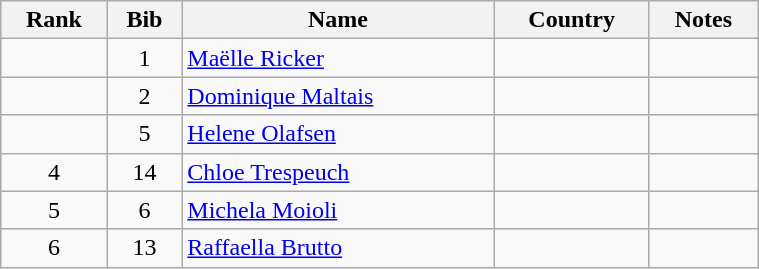<table class="wikitable" style="text-align:center;" width=40%>
<tr>
<th>Rank</th>
<th>Bib</th>
<th>Name</th>
<th>Country</th>
<th>Notes</th>
</tr>
<tr>
<td></td>
<td>1</td>
<td align=left><a href='#'>Maëlle Ricker</a></td>
<td align=left></td>
<td></td>
</tr>
<tr>
<td></td>
<td>2</td>
<td align=left><a href='#'>Dominique Maltais</a></td>
<td align=left></td>
<td></td>
</tr>
<tr>
<td></td>
<td>5</td>
<td align=left><a href='#'>Helene Olafsen</a></td>
<td align=left></td>
<td></td>
</tr>
<tr>
<td>4</td>
<td>14</td>
<td align=left><a href='#'>Chloe Trespeuch</a></td>
<td align=left></td>
<td></td>
</tr>
<tr>
<td>5</td>
<td>6</td>
<td align=left><a href='#'>Michela Moioli</a></td>
<td align=left></td>
<td></td>
</tr>
<tr>
<td>6</td>
<td>13</td>
<td align=left><a href='#'>Raffaella Brutto</a></td>
<td align=left></td>
<td></td>
</tr>
</table>
